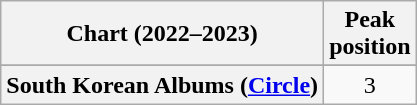<table class="wikitable sortable plainrowheaders" style="text-align:center;">
<tr>
<th scope="col">Chart (2022–2023)</th>
<th scope="col">Peak<br>position</th>
</tr>
<tr>
</tr>
<tr>
<th scope="row">South Korean Albums (<a href='#'>Circle</a>)</th>
<td>3</td>
</tr>
</table>
